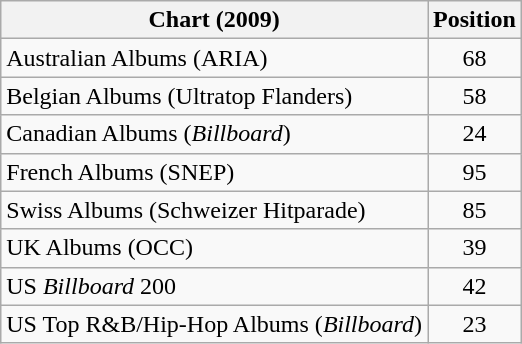<table class="wikitable sortable">
<tr>
<th>Chart (2009)</th>
<th>Position</th>
</tr>
<tr>
<td>Australian Albums (ARIA)</td>
<td style="text-align:center;">68</td>
</tr>
<tr>
<td>Belgian Albums (Ultratop Flanders)</td>
<td style="text-align:center;">58</td>
</tr>
<tr>
<td>Canadian Albums (<em>Billboard</em>)</td>
<td style="text-align:center;">24</td>
</tr>
<tr>
<td>French Albums (SNEP)</td>
<td style="text-align:center;">95</td>
</tr>
<tr>
<td>Swiss Albums (Schweizer Hitparade)</td>
<td style="text-align:center;">85</td>
</tr>
<tr>
<td>UK Albums (OCC)</td>
<td style="text-align:center;">39</td>
</tr>
<tr>
<td>US <em>Billboard</em> 200</td>
<td style="text-align:center;">42</td>
</tr>
<tr>
<td>US Top R&B/Hip-Hop Albums (<em>Billboard</em>)</td>
<td style="text-align:center;">23</td>
</tr>
</table>
